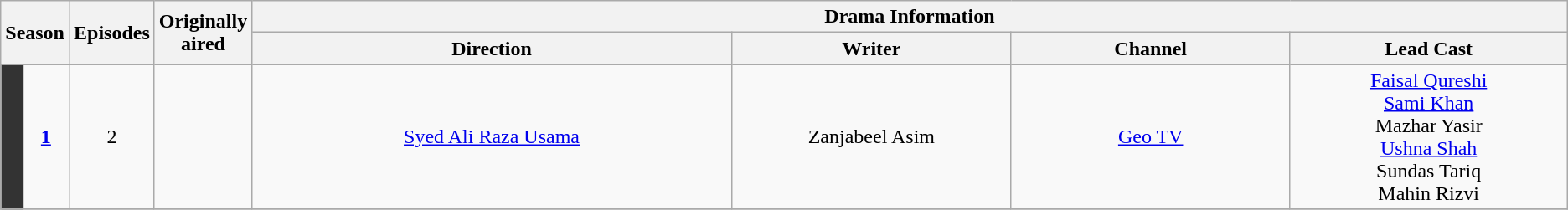<table class="wikitable" |->
<tr>
<th colspan="2" rowspan="2" align="center">Season</th>
<th align="center" rowspan="2">Episodes</th>
<th align="center" rowspan="2">Originally aired</th>
<th colspan="4" align="center">Drama Information</th>
</tr>
<tr>
<th width="35%">Direction</th>
<th width="20%">Writer</th>
<th width="20%">Channel</th>
<th width="20%">Lead Cast</th>
</tr>
<tr>
<td bgcolor="#333" height="10px"></td>
<td align="center"><strong><a href='#'>1</a></strong></td>
<td align="center">2</td>
<td align="center"></td>
<td align="center"><a href='#'>Syed Ali Raza Usama</a></td>
<td align="center">Zanjabeel Asim</td>
<td align="center"><a href='#'>Geo TV</a></td>
<td align="center"><a href='#'>Faisal Qureshi</a><br><a href='#'>Sami Khan</a><br>Mazhar Yasir<br><a href='#'>Ushna Shah</a><br>Sundas Tariq<br>Mahin Rizvi</td>
</tr>
<tr>
</tr>
</table>
